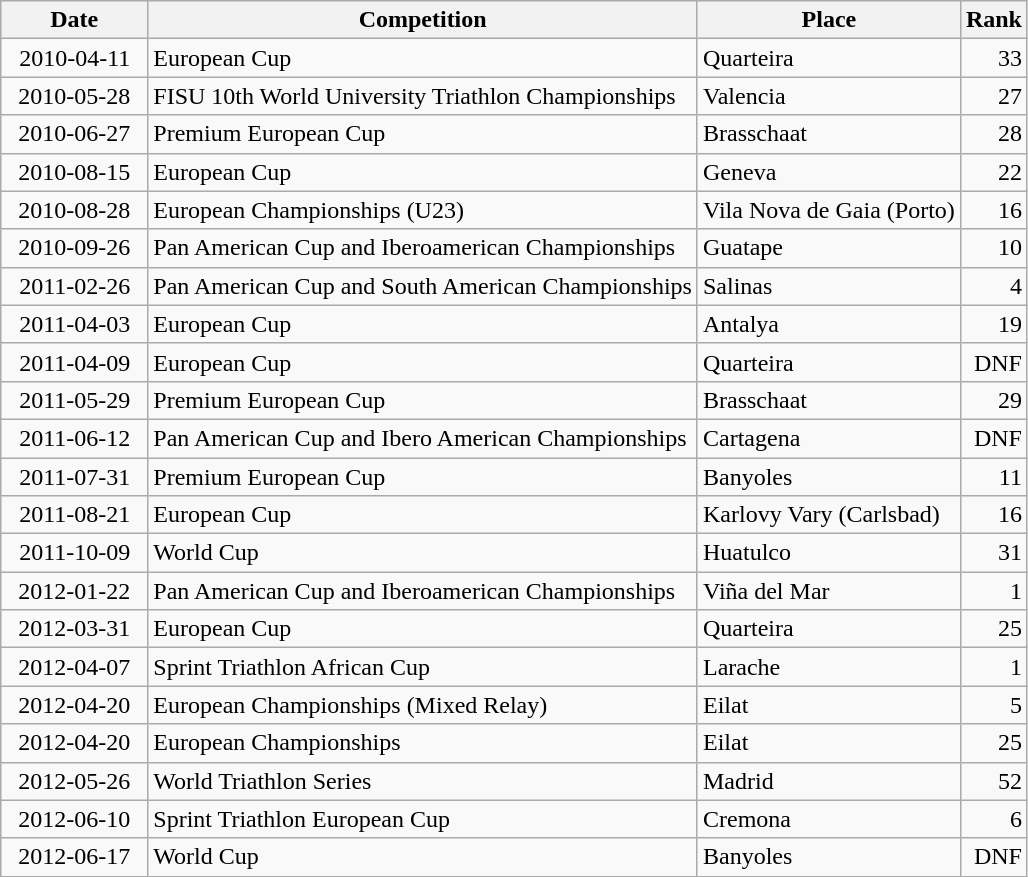<table class="wikitable sortable">
<tr>
<th>Date</th>
<th>Competition</th>
<th>Place</th>
<th>Rank</th>
</tr>
<tr>
<td style="text-align:right">  2010-04-11  </td>
<td>European Cup</td>
<td>Quarteira</td>
<td style="text-align:right">33</td>
</tr>
<tr>
<td style="text-align:right">  2010-05-28  </td>
<td>FISU 10th World University Triathlon Championships</td>
<td>Valencia</td>
<td style="text-align:right">27</td>
</tr>
<tr>
<td style="text-align:right">  2010-06-27  </td>
<td>Premium European Cup</td>
<td>Brasschaat</td>
<td style="text-align:right">28</td>
</tr>
<tr>
<td style="text-align:right">  2010-08-15  </td>
<td>European Cup</td>
<td>Geneva</td>
<td style="text-align:right">22</td>
</tr>
<tr>
<td style="text-align:right">  2010-08-28  </td>
<td>European Championships (U23)</td>
<td>Vila Nova de Gaia (Porto)</td>
<td style="text-align:right">16</td>
</tr>
<tr>
<td style="text-align:right">  2010-09-26  </td>
<td>Pan American Cup and Iberoamerican Championships</td>
<td>Guatape</td>
<td style="text-align:right">10</td>
</tr>
<tr>
<td style="text-align:right">  2011-02-26  </td>
<td>Pan American Cup and South American Championships</td>
<td>Salinas</td>
<td style="text-align:right">4</td>
</tr>
<tr>
<td style="text-align:right">  2011-04-03  </td>
<td>European Cup</td>
<td>Antalya</td>
<td style="text-align:right">19</td>
</tr>
<tr>
<td style="text-align:right">  2011-04-09  </td>
<td>European Cup</td>
<td>Quarteira</td>
<td style="text-align:right">DNF</td>
</tr>
<tr>
<td style="text-align:right">  2011-05-29  </td>
<td>Premium European Cup</td>
<td>Brasschaat</td>
<td style="text-align:right">29</td>
</tr>
<tr>
<td style="text-align:right">  2011-06-12  </td>
<td>Pan American Cup and Ibero American Championships</td>
<td>Cartagena</td>
<td style="text-align:right">DNF</td>
</tr>
<tr>
<td style="text-align:right">  2011-07-31  </td>
<td>Premium European Cup</td>
<td>Banyoles</td>
<td style="text-align:right">11</td>
</tr>
<tr>
<td style="text-align:right">  2011-08-21  </td>
<td>European Cup</td>
<td>Karlovy Vary (Carlsbad)</td>
<td style="text-align:right">16</td>
</tr>
<tr>
<td style="text-align:right">  2011-10-09  </td>
<td>World Cup</td>
<td>Huatulco</td>
<td style="text-align:right">31</td>
</tr>
<tr>
<td style="text-align:right">  2012-01-22  </td>
<td>Pan American Cup and Iberoamerican Championships</td>
<td>Viña del Mar</td>
<td style="text-align:right">1</td>
</tr>
<tr>
<td style="text-align:right">  2012-03-31  </td>
<td>European Cup</td>
<td>Quarteira</td>
<td style="text-align:right">25</td>
</tr>
<tr>
<td style="text-align:right">  2012-04-07  </td>
<td>Sprint Triathlon African Cup</td>
<td>Larache</td>
<td style="text-align:right">1</td>
</tr>
<tr>
<td style="text-align:right">  2012-04-20  </td>
<td>European Championships (Mixed Relay)</td>
<td>Eilat</td>
<td style="text-align:right">5</td>
</tr>
<tr>
<td style="text-align:right">  2012-04-20  </td>
<td>European Championships</td>
<td>Eilat</td>
<td style="text-align:right">25</td>
</tr>
<tr>
<td style="text-align:right">  2012-05-26  </td>
<td>World Triathlon Series</td>
<td>Madrid</td>
<td style="text-align:right">52</td>
</tr>
<tr>
<td style="text-align:right">  2012-06-10  </td>
<td>Sprint Triathlon European Cup</td>
<td>Cremona</td>
<td style="text-align:right">6</td>
</tr>
<tr>
<td style="text-align:right">  2012-06-17  </td>
<td>World Cup</td>
<td>Banyoles</td>
<td style="text-align:right">DNF</td>
</tr>
</table>
